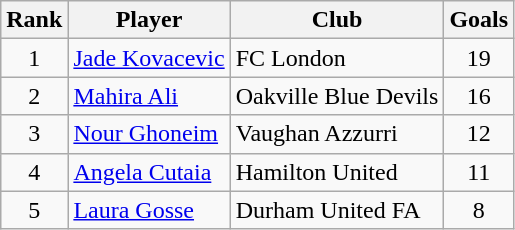<table class="wikitable">
<tr>
<th>Rank</th>
<th>Player</th>
<th>Club</th>
<th>Goals</th>
</tr>
<tr>
<td align=center>1</td>
<td><a href='#'>Jade Kovacevic</a></td>
<td>FC London</td>
<td align=center>19</td>
</tr>
<tr>
<td align=center>2</td>
<td><a href='#'>Mahira Ali</a></td>
<td>Oakville Blue Devils</td>
<td align=center>16</td>
</tr>
<tr>
<td align=center>3</td>
<td><a href='#'>Nour Ghoneim</a></td>
<td>Vaughan Azzurri</td>
<td align=center>12</td>
</tr>
<tr>
<td align=center>4</td>
<td><a href='#'>Angela Cutaia</a></td>
<td>Hamilton United</td>
<td align=center>11</td>
</tr>
<tr>
<td align=center rowspan=2>5</td>
<td><a href='#'>Laura Gosse</a></td>
<td>Durham United FA</td>
<td align=center>8</td>
</tr>
</table>
